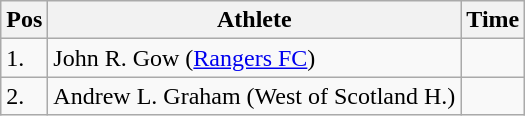<table class="wikitable">
<tr>
<th>Pos</th>
<th>Athlete</th>
<th>Time</th>
</tr>
<tr>
<td>1.</td>
<td>John R. Gow (<a href='#'>Rangers FC</a>)</td>
<td></td>
</tr>
<tr>
<td>2.</td>
<td>Andrew L. Graham (West of Scotland H.)</td>
<td></td>
</tr>
</table>
